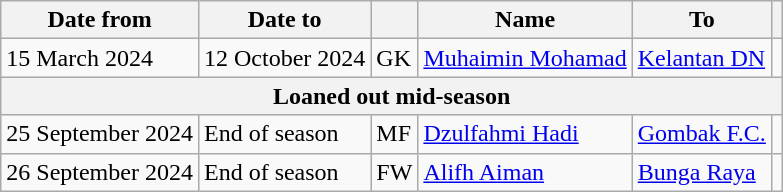<table class="wikitable">
<tr>
<th>Date from</th>
<th>Date to</th>
<th></th>
<th>Name</th>
<th>To</th>
<th></th>
</tr>
<tr>
<td>15 March 2024</td>
<td>12 October 2024</td>
<td>GK</td>
<td><a href='#'>Muhaimin Mohamad</a></td>
<td> <a href='#'>Kelantan DN</a></td>
<td></td>
</tr>
<tr>
<th style="background:Light gray; color:Black;" ; colspan="6" ; align="center"><strong>Loaned out mid-season</strong></th>
</tr>
<tr>
<td>25 September 2024</td>
<td>End of season</td>
<td>MF</td>
<td> <a href='#'>Dzulfahmi Hadi</a></td>
<td> <a href='#'>Gombak F.C.</a></td>
<td></td>
</tr>
<tr>
<td>26 September 2024</td>
<td>End of season</td>
<td>FW</td>
<td> <a href='#'>Alifh Aiman</a></td>
<td> <a href='#'>Bunga Raya</a></td>
<td></td>
</tr>
</table>
